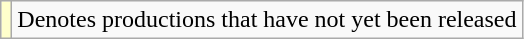<table class="wikitable sortable">
<tr>
<td style="background:#ffc;"></td>
<td>Denotes productions that have not yet been released</td>
</tr>
</table>
